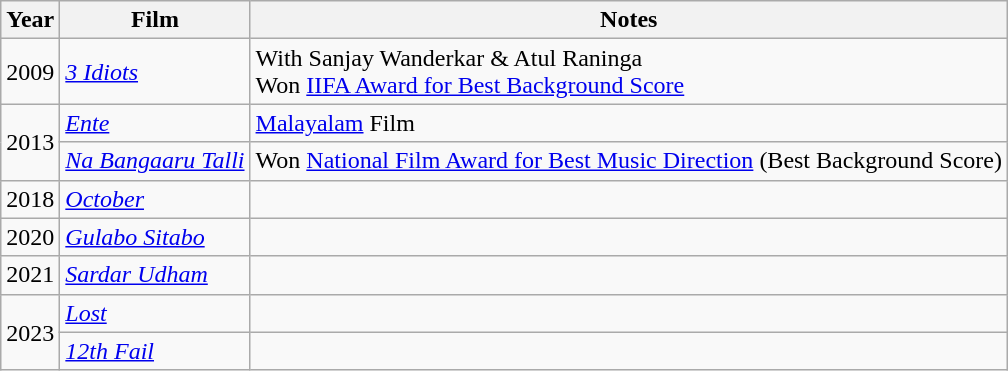<table class="wikitable">
<tr>
<th>Year</th>
<th>Film</th>
<th>Notes</th>
</tr>
<tr>
<td>2009</td>
<td><em><a href='#'>3 Idiots</a></em></td>
<td>With Sanjay Wanderkar & Atul Raninga<br>Won <a href='#'>IIFA Award for Best Background Score</a></td>
</tr>
<tr>
<td rowspan="2">2013</td>
<td><em><a href='#'>Ente</a></em></td>
<td><a href='#'>Malayalam</a> Film</td>
</tr>
<tr>
<td><em><a href='#'>Na Bangaaru Talli</a></em></td>
<td>Won <a href='#'>National Film Award for Best Music Direction</a> (Best Background Score)</td>
</tr>
<tr>
<td>2018</td>
<td><em><a href='#'>October</a></em></td>
<td></td>
</tr>
<tr>
<td>2020</td>
<td><em><a href='#'>Gulabo Sitabo</a></em></td>
<td></td>
</tr>
<tr>
<td>2021</td>
<td><em><a href='#'>Sardar Udham</a></em></td>
<td></td>
</tr>
<tr>
<td rowspan="2">2023</td>
<td><em><a href='#'>Lost</a></em></td>
<td></td>
</tr>
<tr>
<td><em><a href='#'>12th Fail</a></em></td>
<td></td>
</tr>
</table>
